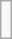<table class="wikitable">
<tr valign="top">
<td><br></td>
</tr>
</table>
